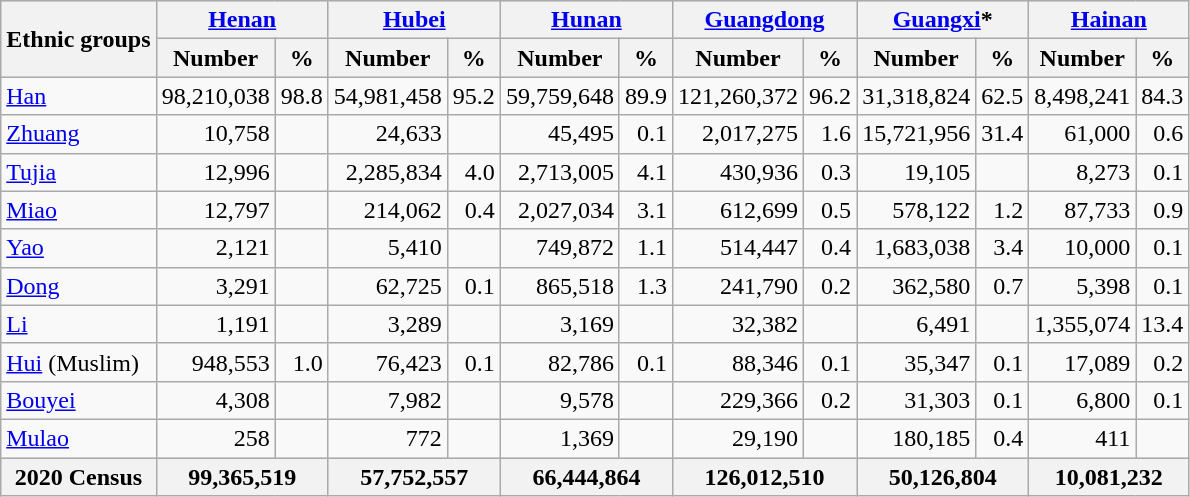<table class="wikitable" style="text-align: right;">
<tr bgcolor="#e0e0e0">
<th rowspan="2">Ethnic groups</th>
<th colspan="2"><a href='#'>Henan</a></th>
<th colspan="2"><a href='#'>Hubei</a></th>
<th colspan="2"><a href='#'>Hunan</a></th>
<th colspan="2"><a href='#'>Guangdong</a></th>
<th colspan="2"><a href='#'>Guangxi</a>*</th>
<th colspan="2"><a href='#'>Hainan</a></th>
</tr>
<tr bgcolor="#e0e0e0">
<th>Number</th>
<th>%</th>
<th>Number</th>
<th>%</th>
<th>Number</th>
<th>%</th>
<th>Number</th>
<th>%</th>
<th>Number</th>
<th>%</th>
<th>Number</th>
<th>%</th>
</tr>
<tr ---->
<td align="left"><a href='#'>Han</a></td>
<td>98,210,038</td>
<td>98.8</td>
<td>54,981,458</td>
<td>95.2</td>
<td>59,759,648</td>
<td>89.9</td>
<td>121,260,372</td>
<td>96.2</td>
<td>31,318,824</td>
<td>62.5</td>
<td>8,498,241</td>
<td>84.3</td>
</tr>
<tr ---->
<td align="left"><a href='#'>Zhuang</a></td>
<td>10,758</td>
<td></td>
<td>24,633</td>
<td></td>
<td>45,495</td>
<td>0.1</td>
<td>2,017,275</td>
<td>1.6</td>
<td>15,721,956</td>
<td>31.4</td>
<td>61,000</td>
<td>0.6</td>
</tr>
<tr ---->
<td align="left"><a href='#'>Tujia</a></td>
<td>12,996</td>
<td></td>
<td>2,285,834</td>
<td>4.0</td>
<td>2,713,005</td>
<td>4.1</td>
<td>430,936</td>
<td>0.3</td>
<td>19,105</td>
<td></td>
<td>8,273</td>
<td>0.1</td>
</tr>
<tr ---->
<td align="left"><a href='#'>Miao</a></td>
<td>12,797</td>
<td></td>
<td>214,062</td>
<td>0.4</td>
<td>2,027,034</td>
<td>3.1</td>
<td>612,699</td>
<td>0.5</td>
<td>578,122</td>
<td>1.2</td>
<td>87,733</td>
<td>0.9</td>
</tr>
<tr ---->
<td align="left"><a href='#'>Yao</a></td>
<td>2,121</td>
<td></td>
<td>5,410</td>
<td></td>
<td>749,872</td>
<td>1.1</td>
<td>514,447</td>
<td>0.4</td>
<td>1,683,038</td>
<td>3.4</td>
<td>10,000</td>
<td>0.1</td>
</tr>
<tr ---->
<td align="left"><a href='#'>Dong</a></td>
<td>3,291</td>
<td></td>
<td>62,725</td>
<td>0.1</td>
<td>865,518</td>
<td>1.3</td>
<td>241,790</td>
<td>0.2</td>
<td>362,580</td>
<td>0.7</td>
<td>5,398</td>
<td>0.1</td>
</tr>
<tr ---->
<td align="left"><a href='#'>Li</a></td>
<td>1,191</td>
<td></td>
<td>3,289</td>
<td></td>
<td>3,169</td>
<td></td>
<td>32,382</td>
<td></td>
<td>6,491</td>
<td></td>
<td>1,355,074</td>
<td>13.4</td>
</tr>
<tr ---->
<td align="left"><a href='#'>Hui</a> (Muslim)</td>
<td>948,553</td>
<td>1.0</td>
<td>76,423</td>
<td>0.1</td>
<td>82,786</td>
<td>0.1</td>
<td>88,346</td>
<td>0.1</td>
<td>35,347</td>
<td>0.1</td>
<td>17,089</td>
<td>0.2</td>
</tr>
<tr ---->
<td align="left"><a href='#'>Bouyei</a></td>
<td>4,308</td>
<td></td>
<td>7,982</td>
<td></td>
<td>9,578</td>
<td></td>
<td>229,366</td>
<td>0.2</td>
<td>31,303</td>
<td>0.1</td>
<td>6,800</td>
<td>0.1</td>
</tr>
<tr ---->
<td align="left"><a href='#'>Mulao</a></td>
<td>258</td>
<td></td>
<td>772</td>
<td></td>
<td>1,369</td>
<td></td>
<td>29,190</td>
<td></td>
<td>180,185</td>
<td>0.4</td>
<td>411</td>
<td></td>
</tr>
<tr bgcolor="#e0e0e0">
<th align="left">2020 Census</th>
<th colspan="2">99,365,519</th>
<th colspan="2">57,752,557</th>
<th colspan="2">66,444,864</th>
<th colspan="2">126,012,510</th>
<th colspan="2">50,126,804</th>
<th colspan="2">10,081,232</th>
</tr>
</table>
